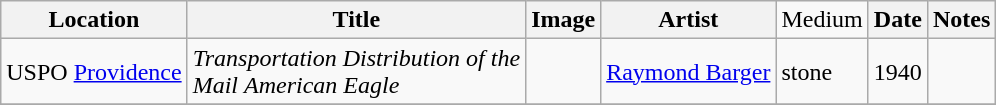<table class="wikitable sortable">
<tr>
<th>Location</th>
<th>Title</th>
<th>Image</th>
<th>Artist</th>
<td>Medium</td>
<th>Date</th>
<th>Notes</th>
</tr>
<tr>
<td>USPO <a href='#'>Providence</a></td>
<td><em>Transportation</em> <em>Distribution of the</em><br><em>Mail</em> <em>American Eagle</em></td>
<td></td>
<td><a href='#'>Raymond Barger</a></td>
<td>stone</td>
<td>1940</td>
<td></td>
</tr>
<tr>
</tr>
</table>
